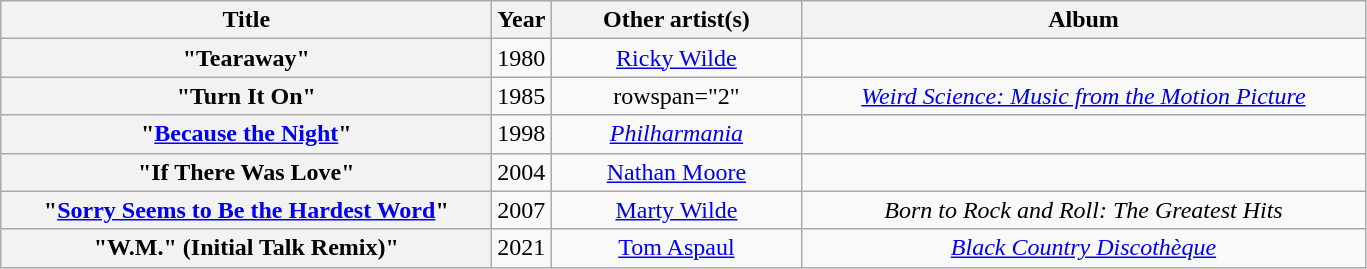<table class="wikitable plainrowheaders" style="text-align:center;">
<tr>
<th scope="col" style="width:20em;">Title</th>
<th scope="col" style="width:1em;">Year</th>
<th scope="col" style="width:10em;">Other artist(s)</th>
<th scope="col" style="width:23em;">Album</th>
</tr>
<tr>
<th scope="row">"Tearaway"</th>
<td>1980</td>
<td><a href='#'>Ricky Wilde</a></td>
<td></td>
</tr>
<tr>
<th scope="row">"Turn It On"</th>
<td>1985</td>
<td>rowspan="2" </td>
<td><em><a href='#'>Weird Science: Music from the Motion Picture</a></em></td>
</tr>
<tr>
<th scope="row">"<a href='#'>Because the Night</a>"</th>
<td>1998</td>
<td><em><a href='#'>Philharmania</a></em></td>
</tr>
<tr>
<th scope="row">"If There Was Love"</th>
<td>2004</td>
<td><a href='#'>Nathan Moore</a></td>
<td></td>
</tr>
<tr>
<th scope="row">"<a href='#'>Sorry Seems to Be the Hardest Word</a>"</th>
<td>2007</td>
<td><a href='#'>Marty Wilde</a></td>
<td><em>Born to Rock and Roll: The Greatest Hits</em></td>
</tr>
<tr>
<th scope="row">"W.M." (Initial Talk Remix)"</th>
<td>2021</td>
<td><a href='#'>Tom Aspaul</a></td>
<td><em><a href='#'>Black Country Discothèque</a></em></td>
</tr>
</table>
